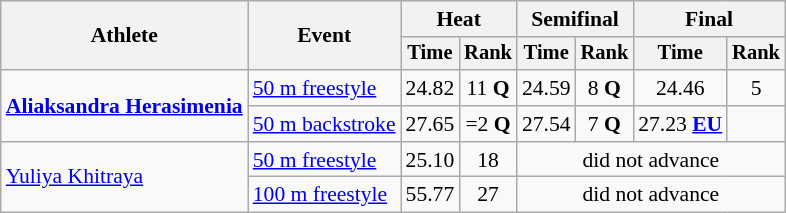<table class=wikitable style="font-size:90%">
<tr>
<th rowspan="2">Athlete</th>
<th rowspan="2">Event</th>
<th colspan="2">Heat</th>
<th colspan="2">Semifinal</th>
<th colspan="2">Final</th>
</tr>
<tr style="font-size:95%">
<th>Time</th>
<th>Rank</th>
<th>Time</th>
<th>Rank</th>
<th>Time</th>
<th>Rank</th>
</tr>
<tr align=center>
<td align=left rowspan=2><strong><a href='#'>Aliaksandra Herasimenia</a></strong></td>
<td align=left><a href='#'>50 m freestyle</a></td>
<td>24.82</td>
<td>11 <strong>Q</strong></td>
<td>24.59</td>
<td>8 <strong>Q</strong></td>
<td>24.46</td>
<td>5</td>
</tr>
<tr align=center>
<td align=left><a href='#'>50 m backstroke</a></td>
<td>27.65</td>
<td>=2 <strong>Q</strong></td>
<td>27.54</td>
<td>7 <strong>Q</strong></td>
<td>27.23 <strong><a href='#'>EU</a></strong></td>
<td></td>
</tr>
<tr align=center>
<td align=left rowspan=2><a href='#'>Yuliya Khitraya</a></td>
<td align=left><a href='#'>50 m freestyle</a></td>
<td>25.10</td>
<td>18</td>
<td colspan=4>did not advance</td>
</tr>
<tr align=center>
<td align=left><a href='#'>100 m freestyle</a></td>
<td>55.77</td>
<td>27</td>
<td colspan=4>did not advance</td>
</tr>
</table>
